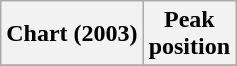<table class="wikitable sortable plainrowheaders" style="text-align:center">
<tr>
<th scope="col">Chart (2003)</th>
<th scope="col">Peak<br>position</th>
</tr>
<tr>
</tr>
</table>
